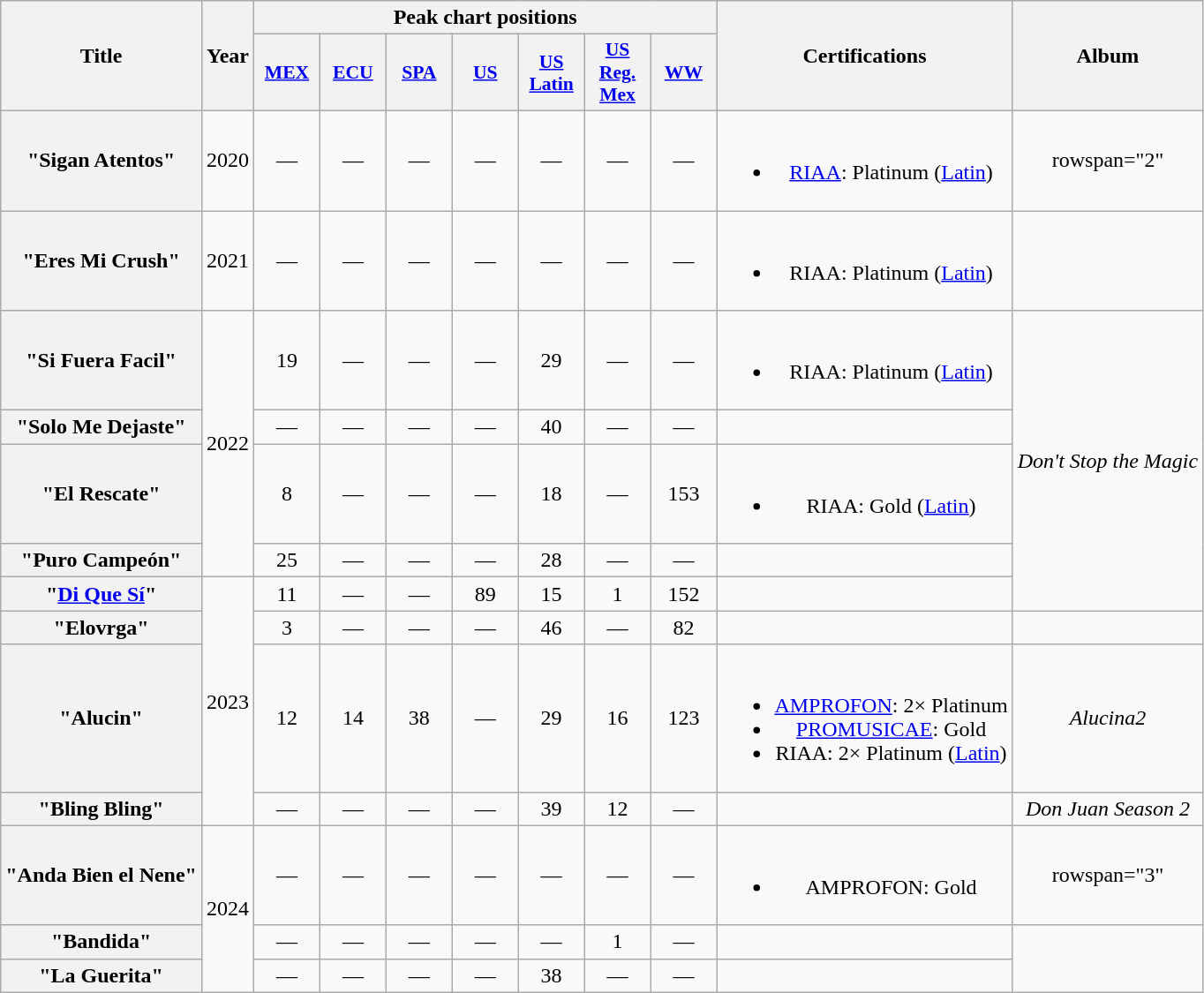<table class="wikitable plainrowheaders" style="text-align: center">
<tr>
<th scope="col" rowspan="2">Title</th>
<th scope="col" rowspan="2">Year</th>
<th scope="col" colspan="7">Peak chart positions</th>
<th scope="col" rowspan="2">Certifications</th>
<th scope="col" rowspan="2">Album</th>
</tr>
<tr>
<th scope="col" style="width:3em; font-size:90%"><a href='#'>MEX</a><br></th>
<th scope="col" style="width:3em; font-size:90%"><a href='#'>ECU</a><br></th>
<th scope="col" style="width:3em; font-size:90%"><a href='#'>SPA</a><br></th>
<th scope="col" style="width:3em; font-size:90%"><a href='#'>US</a><br></th>
<th scope="col" style="width:3em; font-size:90%"><a href='#'>US<br>Latin</a><br></th>
<th scope="col" style="width:3em; font-size:90%"><a href='#'>US<br>Reg.<br>Mex</a><br></th>
<th scope="col" style="width:3em; font-size:90%"><a href='#'>WW</a><br></th>
</tr>
<tr>
<th scope="row">"Sigan Atentos"</th>
<td>2020</td>
<td>—</td>
<td>—</td>
<td>—</td>
<td>—</td>
<td>—</td>
<td>—</td>
<td>—</td>
<td><br><ul><li><a href='#'>RIAA</a>: Platinum (<a href='#'>Latin</a>)</li></ul></td>
<td>rowspan="2" </td>
</tr>
<tr>
<th scope="row">"Eres Mi Crush"</th>
<td>2021</td>
<td>—</td>
<td>—</td>
<td>—</td>
<td>—</td>
<td>—</td>
<td>—</td>
<td>—</td>
<td><br><ul><li>RIAA: Platinum (<a href='#'>Latin</a>)</li></ul></td>
</tr>
<tr>
<th scope="row">"Si Fuera Facil"</th>
<td rowspan="4">2022</td>
<td>19</td>
<td>—</td>
<td>—</td>
<td>—</td>
<td>29</td>
<td>—</td>
<td>—</td>
<td><br><ul><li>RIAA: Platinum (<a href='#'>Latin</a>)</li></ul></td>
<td rowspan="5"><em>Don't Stop the Magic</em></td>
</tr>
<tr>
<th scope="row">"Solo Me Dejaste"</th>
<td>—</td>
<td>—</td>
<td>—</td>
<td>—</td>
<td>40</td>
<td>—</td>
<td>—</td>
<td></td>
</tr>
<tr>
<th scope="row">"El Rescate"<br></th>
<td>8</td>
<td>—</td>
<td>—</td>
<td>—</td>
<td>18</td>
<td>—</td>
<td>153</td>
<td><br><ul><li>RIAA: Gold (<a href='#'>Latin</a>)</li></ul></td>
</tr>
<tr>
<th scope="row">"Puro Campeón"<br></th>
<td>25</td>
<td>—</td>
<td>—</td>
<td>—</td>
<td>28</td>
<td>—</td>
<td>—</td>
<td></td>
</tr>
<tr>
<th scope="row">"<a href='#'>Di Que Sí</a>"<br></th>
<td rowspan="4">2023</td>
<td>11</td>
<td>—</td>
<td>—</td>
<td>89</td>
<td>15</td>
<td>1</td>
<td>152</td>
<td></td>
</tr>
<tr>
<th scope="row">"Elovrga"<br></th>
<td>3</td>
<td>—</td>
<td>—</td>
<td>—</td>
<td>46</td>
<td>—</td>
<td>82</td>
<td></td>
<td></td>
</tr>
<tr>
<th scope="row">"Alucin"<br></th>
<td>12</td>
<td>14</td>
<td>38</td>
<td>—</td>
<td>29</td>
<td>16</td>
<td>123</td>
<td><br><ul><li><a href='#'>AMPROFON</a>: 2× Platinum</li><li><a href='#'>PROMUSICAE</a>: Gold</li><li>RIAA: 2× Platinum (<a href='#'>Latin</a>)</li></ul></td>
<td><em>Alucina2</em></td>
</tr>
<tr>
<th scope="row">"Bling Bling"<br></th>
<td>—</td>
<td>—</td>
<td>—</td>
<td>—</td>
<td>39</td>
<td>12</td>
<td>—</td>
<td></td>
<td><em>Don Juan Season 2</em></td>
</tr>
<tr>
<th scope="row">"Anda Bien el Nene"<br></th>
<td rowspan="3">2024</td>
<td>—</td>
<td>—</td>
<td>—</td>
<td>—</td>
<td>—</td>
<td>—</td>
<td>—</td>
<td><br><ul><li>AMPROFON: Gold</li></ul></td>
<td>rowspan="3" </td>
</tr>
<tr>
<th scope="row">"Bandida"<br></th>
<td>—</td>
<td>—</td>
<td>—</td>
<td>—</td>
<td>—</td>
<td>1</td>
<td>—</td>
<td></td>
</tr>
<tr>
<th scope="row">"La Guerita"</th>
<td>—</td>
<td>—</td>
<td>—</td>
<td>—</td>
<td>38</td>
<td>—</td>
<td>—</td>
<td></td>
</tr>
</table>
